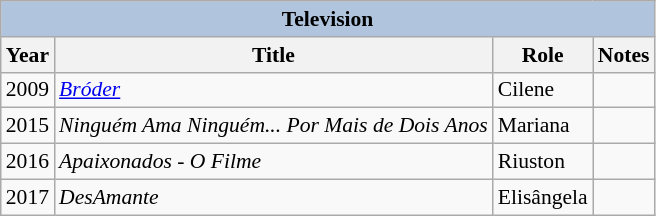<table class="wikitable" style="font-size: 90%;">
<tr>
<th colspan="4" style="background: LightSteelBlue;">Television</th>
</tr>
<tr>
<th>Year</th>
<th>Title</th>
<th>Role</th>
<th>Notes</th>
</tr>
<tr>
<td>2009</td>
<td><em><a href='#'>Bróder</a></em></td>
<td>Cilene</td>
<td></td>
</tr>
<tr>
<td>2015</td>
<td><em>Ninguém Ama Ninguém... Por Mais de Dois Anos</em></td>
<td>Mariana</td>
<td></td>
</tr>
<tr>
<td>2016</td>
<td><em>Apaixonados - O Filme</em></td>
<td>Riuston</td>
<td></td>
</tr>
<tr>
<td>2017</td>
<td><em>DesAmante</em></td>
<td>Elisângela</td>
<td></td>
</tr>
</table>
